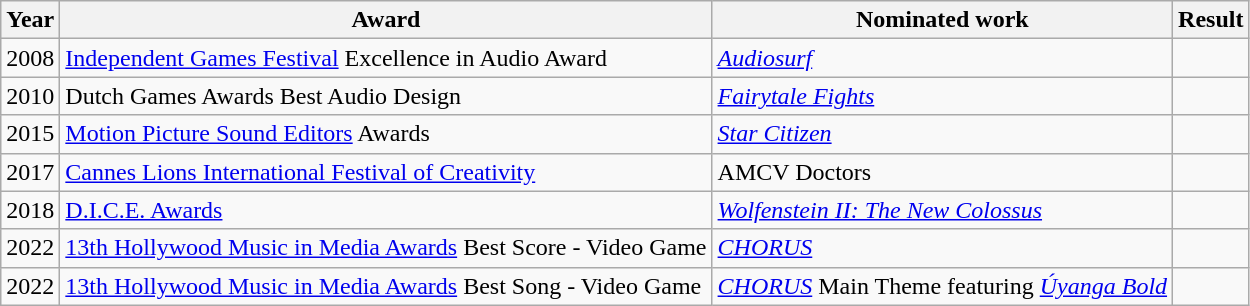<table class="wikitable sortable">
<tr>
<th>Year</th>
<th>Award</th>
<th>Nominated work</th>
<th>Result</th>
</tr>
<tr>
<td>2008</td>
<td><a href='#'>Independent Games Festival</a> Excellence in Audio Award </td>
<td><em><a href='#'>Audiosurf</a></em></td>
<td></td>
</tr>
<tr>
<td>2010</td>
<td>Dutch Games Awards Best Audio Design </td>
<td><em><a href='#'>Fairytale Fights</a></em></td>
<td></td>
</tr>
<tr>
<td>2015</td>
<td><a href='#'>Motion Picture Sound Editors</a> Awards </td>
<td><em><a href='#'>Star Citizen</a></em></td>
<td></td>
</tr>
<tr>
<td>2017</td>
<td><a href='#'>Cannes Lions International Festival of Creativity</a></td>
<td>AMCV Doctors</td>
<td></td>
</tr>
<tr>
<td>2018</td>
<td><a href='#'>D.I.C.E. Awards</a></td>
<td><em><a href='#'>Wolfenstein II: The New Colossus</a></em></td>
<td></td>
</tr>
<tr>
<td>2022</td>
<td><a href='#'>13th Hollywood Music in Media Awards</a> Best Score - Video Game</td>
<td><em><a href='#'>CHORUS</a></em></td>
<td></td>
</tr>
<tr>
<td>2022</td>
<td><a href='#'>13th Hollywood Music in Media Awards</a> Best Song - Video Game</td>
<td><em><a href='#'>CHORUS</a></em> Main Theme featuring <em><a href='#'>Úyanga Bold</a></em></td>
<td></td>
</tr>
</table>
